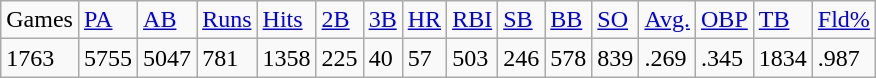<table class="wikitable">
<tr>
<td>Games</td>
<td><a href='#'>PA</a></td>
<td><a href='#'>AB</a></td>
<td><a href='#'>Runs</a></td>
<td><a href='#'>Hits</a></td>
<td><a href='#'>2B</a></td>
<td><a href='#'>3B</a></td>
<td><a href='#'>HR</a></td>
<td><a href='#'>RBI</a></td>
<td><a href='#'>SB</a></td>
<td><a href='#'>BB</a></td>
<td><a href='#'>SO</a></td>
<td><a href='#'>Avg.</a></td>
<td><a href='#'>OBP</a></td>
<td><a href='#'>TB</a></td>
<td><a href='#'>Fld%</a></td>
</tr>
<tr>
<td>1763</td>
<td>5755</td>
<td>5047</td>
<td>781</td>
<td>1358</td>
<td>225</td>
<td>40</td>
<td>57</td>
<td>503</td>
<td>246</td>
<td>578</td>
<td>839</td>
<td>.269</td>
<td>.345</td>
<td>1834</td>
<td>.987</td>
</tr>
</table>
